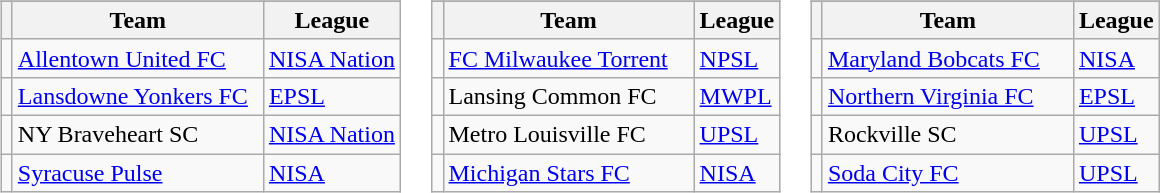<table>
<tr valign=top>
<td><br><table class="wikitable">
<tr>
</tr>
<tr>
<th></th>
<th width=160>Team</th>
<th>League</th>
</tr>
<tr>
<td align=center></td>
<td><a href='#'>Allentown United FC</a></td>
<td><a href='#'>NISA Nation</a></td>
</tr>
<tr>
<td align=center></td>
<td><a href='#'>Lansdowne Yonkers FC</a></td>
<td><a href='#'>EPSL</a></td>
</tr>
<tr>
<td align=center></td>
<td>NY Braveheart SC</td>
<td><a href='#'>NISA Nation</a></td>
</tr>
<tr>
<td align=center></td>
<td><a href='#'>Syracuse Pulse</a></td>
<td><a href='#'>NISA</a></td>
</tr>
</table>
</td>
<td><br><table class="wikitable">
<tr>
</tr>
<tr>
<th></th>
<th width=160>Team</th>
<th>League</th>
</tr>
<tr>
<td align=center></td>
<td><a href='#'>FC Milwaukee Torrent</a></td>
<td><a href='#'>NPSL</a></td>
</tr>
<tr>
<td align=center></td>
<td>Lansing Common FC</td>
<td><a href='#'>MWPL</a></td>
</tr>
<tr>
<td align=center></td>
<td>Metro Louisville FC</td>
<td><a href='#'>UPSL</a></td>
</tr>
<tr>
<td align=center></td>
<td><a href='#'>Michigan Stars FC</a></td>
<td><a href='#'>NISA</a></td>
</tr>
</table>
</td>
<td><br><table class="wikitable">
<tr>
</tr>
<tr>
<th></th>
<th width=160>Team</th>
<th>League</th>
</tr>
<tr>
<td align=center></td>
<td><a href='#'>Maryland Bobcats FC</a></td>
<td><a href='#'>NISA</a></td>
</tr>
<tr>
<td align=center></td>
<td><a href='#'>Northern Virginia FC</a></td>
<td><a href='#'>EPSL</a></td>
</tr>
<tr>
<td align=center></td>
<td>Rockville SC</td>
<td><a href='#'>UPSL</a></td>
</tr>
<tr>
<td align=center></td>
<td><a href='#'>Soda City FC</a></td>
<td><a href='#'>UPSL</a></td>
</tr>
</table>
</td>
</tr>
</table>
